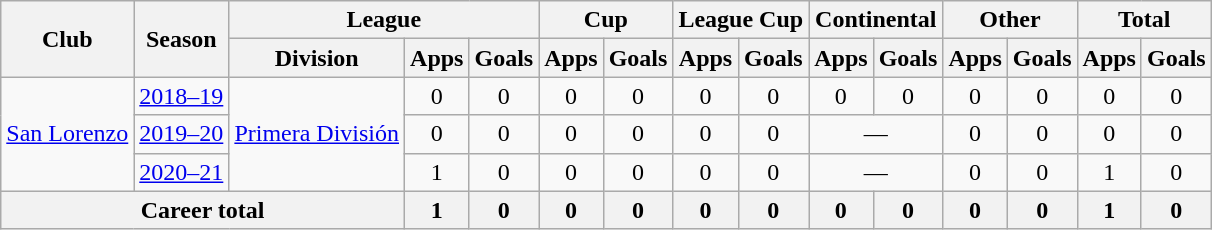<table class="wikitable" style="text-align:center">
<tr>
<th rowspan="2">Club</th>
<th rowspan="2">Season</th>
<th colspan="3">League</th>
<th colspan="2">Cup</th>
<th colspan="2">League Cup</th>
<th colspan="2">Continental</th>
<th colspan="2">Other</th>
<th colspan="2">Total</th>
</tr>
<tr>
<th>Division</th>
<th>Apps</th>
<th>Goals</th>
<th>Apps</th>
<th>Goals</th>
<th>Apps</th>
<th>Goals</th>
<th>Apps</th>
<th>Goals</th>
<th>Apps</th>
<th>Goals</th>
<th>Apps</th>
<th>Goals</th>
</tr>
<tr>
<td rowspan="3"><a href='#'>San Lorenzo</a></td>
<td><a href='#'>2018–19</a></td>
<td rowspan="3"><a href='#'>Primera División</a></td>
<td>0</td>
<td>0</td>
<td>0</td>
<td>0</td>
<td>0</td>
<td>0</td>
<td>0</td>
<td>0</td>
<td>0</td>
<td>0</td>
<td>0</td>
<td>0</td>
</tr>
<tr>
<td><a href='#'>2019–20</a></td>
<td>0</td>
<td>0</td>
<td>0</td>
<td>0</td>
<td>0</td>
<td>0</td>
<td colspan="2">—</td>
<td>0</td>
<td>0</td>
<td>0</td>
<td>0</td>
</tr>
<tr>
<td><a href='#'>2020–21</a></td>
<td>1</td>
<td>0</td>
<td>0</td>
<td>0</td>
<td>0</td>
<td>0</td>
<td colspan="2">—</td>
<td>0</td>
<td>0</td>
<td>1</td>
<td>0</td>
</tr>
<tr>
<th colspan="3">Career total</th>
<th>1</th>
<th>0</th>
<th>0</th>
<th>0</th>
<th>0</th>
<th>0</th>
<th>0</th>
<th>0</th>
<th>0</th>
<th>0</th>
<th>1</th>
<th>0</th>
</tr>
</table>
